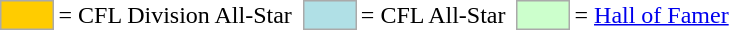<table>
<tr>
<td style="background-color:#FFCC00; border:1px solid #aaaaaa; width:2em;"></td>
<td>= CFL Division All-Star</td>
<td></td>
<td style="background-color:#B0E0E6; border:1px solid #aaaaaa; width:2em;"></td>
<td>= CFL All-Star</td>
<td></td>
<td style="background-color:#CCFFCC; border:1px solid #aaaaaa; width:2em;"></td>
<td>= <a href='#'>Hall of Famer</a></td>
</tr>
</table>
